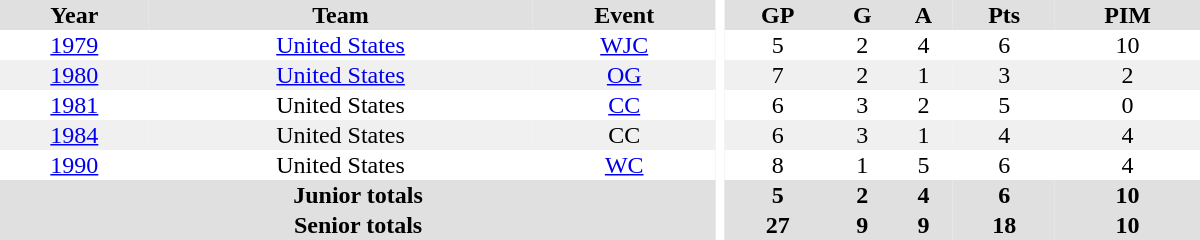<table border="0" cellpadding="1" cellspacing="0" style="text-align:center; width:50em">
<tr bgcolor="#e0e0e0">
<th>Year</th>
<th>Team</th>
<th>Event</th>
<th rowspan="99" bgcolor="#ffffff"></th>
<th>GP</th>
<th>G</th>
<th>A</th>
<th>Pts</th>
<th>PIM</th>
</tr>
<tr>
<td><a href='#'>1979</a></td>
<td><a href='#'>United States</a></td>
<td><a href='#'>WJC</a></td>
<td>5</td>
<td>2</td>
<td>4</td>
<td>6</td>
<td>10</td>
</tr>
<tr bgcolor="#f0f0f0">
<td><a href='#'>1980</a></td>
<td><a href='#'>United States</a></td>
<td><a href='#'>OG</a></td>
<td>7</td>
<td>2</td>
<td>1</td>
<td>3</td>
<td>2</td>
</tr>
<tr>
<td><a href='#'>1981</a></td>
<td>United States</td>
<td><a href='#'>CC</a></td>
<td>6</td>
<td>3</td>
<td>2</td>
<td>5</td>
<td>0</td>
</tr>
<tr bgcolor="#f0f0f0">
<td><a href='#'>1984</a></td>
<td>United States</td>
<td>CC</td>
<td>6</td>
<td>3</td>
<td>1</td>
<td>4</td>
<td>4</td>
</tr>
<tr>
<td><a href='#'>1990</a></td>
<td>United States</td>
<td><a href='#'>WC</a></td>
<td>8</td>
<td>1</td>
<td>5</td>
<td>6</td>
<td>4</td>
</tr>
<tr bgcolor="#e0e0e0">
<th colspan="3">Junior totals</th>
<th>5</th>
<th>2</th>
<th>4</th>
<th>6</th>
<th>10</th>
</tr>
<tr bgcolor="#e0e0e0">
<th colspan="3">Senior totals</th>
<th>27</th>
<th>9</th>
<th>9</th>
<th>18</th>
<th>10</th>
</tr>
</table>
